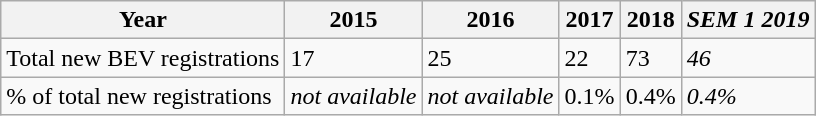<table class="wikitable">
<tr>
<th>Year</th>
<th>2015</th>
<th>2016</th>
<th>2017</th>
<th>2018</th>
<th><em>SEM 1 2019</em></th>
</tr>
<tr>
<td>Total new BEV registrations</td>
<td>17</td>
<td>25</td>
<td>22</td>
<td>73</td>
<td><em>46</em></td>
</tr>
<tr>
<td>% of total new registrations</td>
<td><em>not available</em></td>
<td><em>not available</em></td>
<td>0.1%</td>
<td>0.4%</td>
<td><em>0.4%</em></td>
</tr>
</table>
